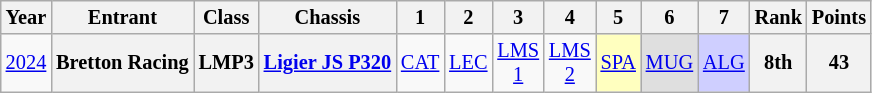<table class="wikitable" style="text-align:center; font-size:85%">
<tr>
<th>Year</th>
<th>Entrant</th>
<th>Class</th>
<th>Chassis</th>
<th>1</th>
<th>2</th>
<th>3</th>
<th>4</th>
<th>5</th>
<th>6</th>
<th>7</th>
<th>Rank</th>
<th>Points</th>
</tr>
<tr>
<td><a href='#'>2024</a></td>
<th nowrap>Bretton Racing</th>
<th>LMP3</th>
<th nowrap><a href='#'>Ligier JS P320</a></th>
<td style="background:#;"><a href='#'>CAT</a></td>
<td style="background:#;"><a href='#'>LEC</a></td>
<td style="background:#;"><a href='#'>LMS<br>1</a></td>
<td style="background:#;"><a href='#'>LMS<br>2</a></td>
<td style="background:#FFFFBF;"><a href='#'>SPA</a><br></td>
<td style="background:#DFDFDF;"><a href='#'>MUG</a><br></td>
<td style="background:#CFCFFF;"><a href='#'>ALG</a><br></td>
<th>8th</th>
<th>43</th>
</tr>
</table>
